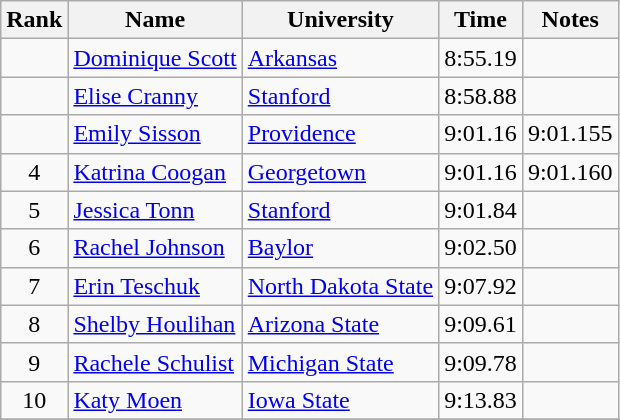<table class="wikitable sortable" style="text-align:center">
<tr>
<th>Rank</th>
<th>Name</th>
<th>University</th>
<th>Time</th>
<th>Notes</th>
</tr>
<tr>
<td></td>
<td align=left><a href='#'>Dominique Scott</a> </td>
<td align=left><a href='#'>Arkansas</a></td>
<td>8:55.19</td>
<td></td>
</tr>
<tr>
<td></td>
<td align=left><a href='#'>Elise Cranny</a></td>
<td align=left><a href='#'>Stanford</a></td>
<td>8:58.88</td>
<td></td>
</tr>
<tr>
<td></td>
<td align=left><a href='#'>Emily Sisson</a></td>
<td align=left><a href='#'>Providence</a></td>
<td>9:01.16</td>
<td>9:01.155</td>
</tr>
<tr>
<td>4</td>
<td align=left><a href='#'>Katrina Coogan</a></td>
<td align=left><a href='#'>Georgetown</a></td>
<td>9:01.16</td>
<td>9:01.160</td>
</tr>
<tr>
<td>5</td>
<td align=left><a href='#'>Jessica Tonn</a></td>
<td align=left><a href='#'>Stanford</a></td>
<td>9:01.84</td>
<td></td>
</tr>
<tr>
<td>6</td>
<td align=left><a href='#'>Rachel Johnson</a></td>
<td align=left><a href='#'>Baylor</a></td>
<td>9:02.50</td>
<td></td>
</tr>
<tr>
<td>7</td>
<td align=left><a href='#'>Erin Teschuk</a> </td>
<td align=left><a href='#'>North Dakota State</a></td>
<td>9:07.92</td>
<td></td>
</tr>
<tr>
<td>8</td>
<td align=left><a href='#'>Shelby Houlihan</a></td>
<td align=left><a href='#'>Arizona State</a></td>
<td>9:09.61</td>
<td></td>
</tr>
<tr>
<td>9</td>
<td align=left><a href='#'>Rachele Schulist</a></td>
<td align=left><a href='#'>Michigan State</a></td>
<td>9:09.78</td>
<td></td>
</tr>
<tr>
<td>10</td>
<td align=left><a href='#'>Katy Moen</a></td>
<td align=left><a href='#'>Iowa State</a></td>
<td>9:13.83</td>
<td></td>
</tr>
<tr>
</tr>
</table>
